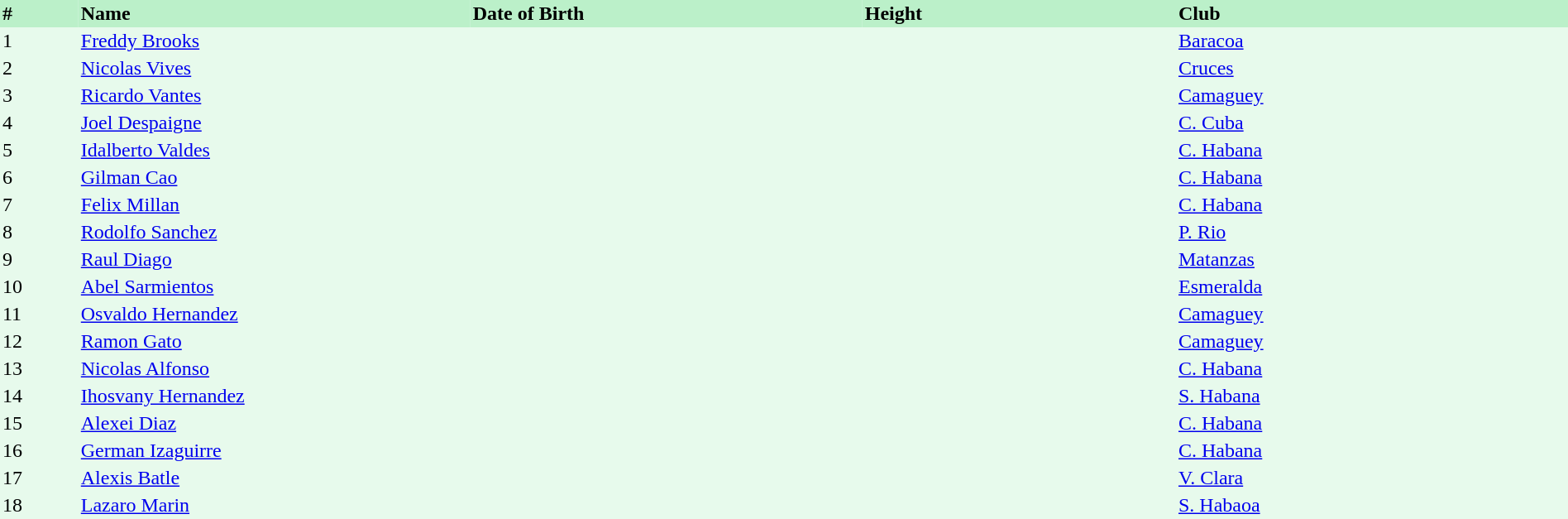<table border=0 cellpadding=2 cellspacing=0  |- bgcolor=#E7FAEC style=text-align:left; font-size:90%; width=100%>
<tr style="background:#bbf0c9;">
<th width=5%>#</th>
<th style="width:25%; text-align:left;">Name</th>
<th width=25%>Date of Birth</th>
<th width=20%>Height</th>
<th width=25%>Club</th>
</tr>
<tr>
<td>1</td>
<td><a href='#'>Freddy Brooks</a></td>
<td></td>
<td></td>
<td><a href='#'>Baracoa</a></td>
</tr>
<tr>
<td>2</td>
<td><a href='#'>Nicolas Vives</a></td>
<td></td>
<td></td>
<td><a href='#'>Cruces</a></td>
</tr>
<tr>
<td>3</td>
<td><a href='#'>Ricardo Vantes</a></td>
<td></td>
<td></td>
<td><a href='#'>Camaguey</a></td>
</tr>
<tr>
<td>4</td>
<td><a href='#'>Joel Despaigne</a></td>
<td></td>
<td></td>
<td><a href='#'>C. Cuba</a></td>
</tr>
<tr>
<td>5</td>
<td><a href='#'>Idalberto Valdes</a></td>
<td></td>
<td></td>
<td><a href='#'>C. Habana</a></td>
</tr>
<tr>
<td>6</td>
<td><a href='#'>Gilman Cao</a></td>
<td></td>
<td></td>
<td><a href='#'>C. Habana</a></td>
</tr>
<tr>
<td>7</td>
<td><a href='#'>Felix Millan</a></td>
<td></td>
<td></td>
<td><a href='#'>C. Habana</a></td>
</tr>
<tr>
<td>8</td>
<td><a href='#'>Rodolfo Sanchez</a></td>
<td></td>
<td></td>
<td><a href='#'>P. Rio</a></td>
</tr>
<tr>
<td>9</td>
<td><a href='#'>Raul Diago</a></td>
<td></td>
<td></td>
<td><a href='#'>Matanzas</a></td>
</tr>
<tr>
<td>10</td>
<td><a href='#'>Abel Sarmientos</a></td>
<td></td>
<td></td>
<td><a href='#'>Esmeralda</a></td>
</tr>
<tr>
<td>11</td>
<td><a href='#'>Osvaldo Hernandez</a></td>
<td></td>
<td></td>
<td><a href='#'>Camaguey</a></td>
</tr>
<tr>
<td>12</td>
<td><a href='#'>Ramon Gato</a></td>
<td></td>
<td></td>
<td><a href='#'>Camaguey</a></td>
</tr>
<tr>
<td>13</td>
<td><a href='#'>Nicolas Alfonso</a></td>
<td></td>
<td></td>
<td><a href='#'>C. Habana</a></td>
</tr>
<tr>
<td>14</td>
<td><a href='#'>Ihosvany Hernandez</a></td>
<td></td>
<td></td>
<td><a href='#'>S. Habana</a></td>
</tr>
<tr>
<td>15</td>
<td><a href='#'>Alexei Diaz</a></td>
<td></td>
<td></td>
<td><a href='#'>C. Habana</a></td>
</tr>
<tr>
<td>16</td>
<td><a href='#'>German Izaguirre</a></td>
<td></td>
<td></td>
<td><a href='#'>C. Habana</a></td>
</tr>
<tr>
<td>17</td>
<td><a href='#'>Alexis Batle</a></td>
<td></td>
<td></td>
<td><a href='#'>V. Clara</a></td>
</tr>
<tr>
<td>18</td>
<td><a href='#'>Lazaro Marin</a></td>
<td></td>
<td></td>
<td><a href='#'>S. Habaoa</a></td>
</tr>
</table>
